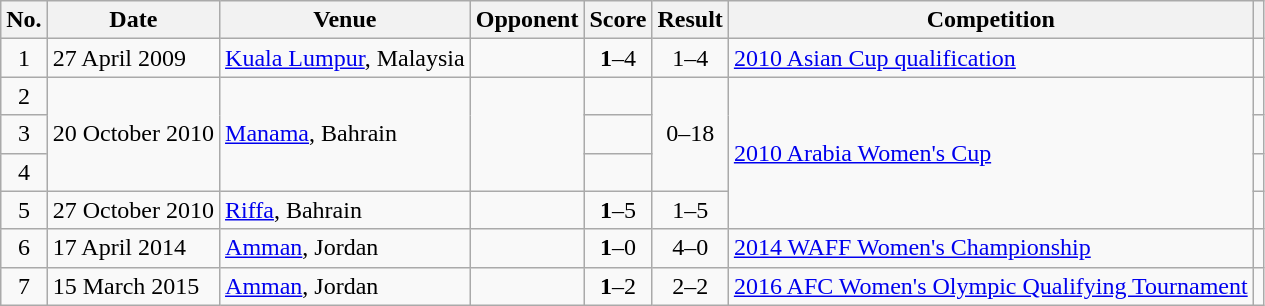<table class="wikitable sortable">
<tr>
<th scope="col">No.</th>
<th scope="col">Date</th>
<th scope="col">Venue</th>
<th scope="col">Opponent</th>
<th scope="col">Score</th>
<th scope="col">Result</th>
<th scope="col">Competition</th>
<th scope="col" class="unsortable"></th>
</tr>
<tr>
<td align="center">1</td>
<td>27 April 2009</td>
<td><a href='#'>Kuala Lumpur</a>, Malaysia</td>
<td></td>
<td align="center"><strong>1</strong>–4</td>
<td align="center">1–4</td>
<td><a href='#'>2010 Asian Cup qualification</a></td>
<td></td>
</tr>
<tr>
<td align="center">2</td>
<td rowspan="3">20 October 2010</td>
<td rowspan="3"><a href='#'>Manama</a>, Bahrain</td>
<td rowspan="3"></td>
<td align="center"></td>
<td rowspan="3" style="text-align:center">0–18</td>
<td rowspan=4><a href='#'>2010 Arabia Women's Cup</a></td>
<td></td>
</tr>
<tr>
<td align="center">3</td>
<td></td>
<td></td>
</tr>
<tr>
<td align="center">4</td>
<td></td>
<td></td>
</tr>
<tr>
<td align="center">5</td>
<td>27 October 2010</td>
<td><a href='#'>Riffa</a>, Bahrain</td>
<td></td>
<td align="center"><strong>1</strong>–5</td>
<td align="center">1–5</td>
<td></td>
</tr>
<tr>
<td align="center">6</td>
<td>17 April 2014</td>
<td><a href='#'>Amman</a>, Jordan</td>
<td></td>
<td align="center"><strong>1</strong>–0</td>
<td align="center">4–0</td>
<td><a href='#'>2014 WAFF Women's Championship</a></td>
<td></td>
</tr>
<tr>
<td align="center">7</td>
<td>15 March 2015</td>
<td><a href='#'>Amman</a>, Jordan</td>
<td></td>
<td align="center"><strong>1</strong>–2</td>
<td align="center">2–2</td>
<td><a href='#'>2016 AFC Women's Olympic Qualifying Tournament</a></td>
<td></td>
</tr>
</table>
